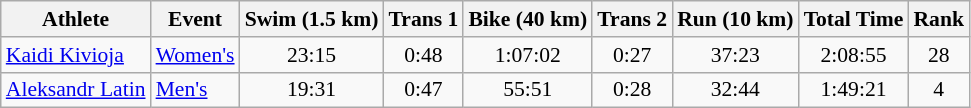<table class="wikitable" style="font-size:90%">
<tr>
<th>Athlete</th>
<th>Event</th>
<th>Swim (1.5 km)</th>
<th>Trans 1</th>
<th>Bike (40 km)</th>
<th>Trans 2</th>
<th>Run (10 km)</th>
<th>Total Time</th>
<th>Rank</th>
</tr>
<tr align=center>
<td align=left><a href='#'>Kaidi Kivioja</a></td>
<td align=left><a href='#'>Women's</a></td>
<td>23:15</td>
<td>0:48</td>
<td>1:07:02</td>
<td>0:27</td>
<td>37:23</td>
<td>2:08:55</td>
<td>28</td>
</tr>
<tr align=center>
<td align=left><a href='#'>Aleksandr Latin</a></td>
<td align=left><a href='#'>Men's</a></td>
<td>19:31</td>
<td>0:47</td>
<td>55:51</td>
<td>0:28</td>
<td>32:44</td>
<td>1:49:21</td>
<td>4</td>
</tr>
</table>
